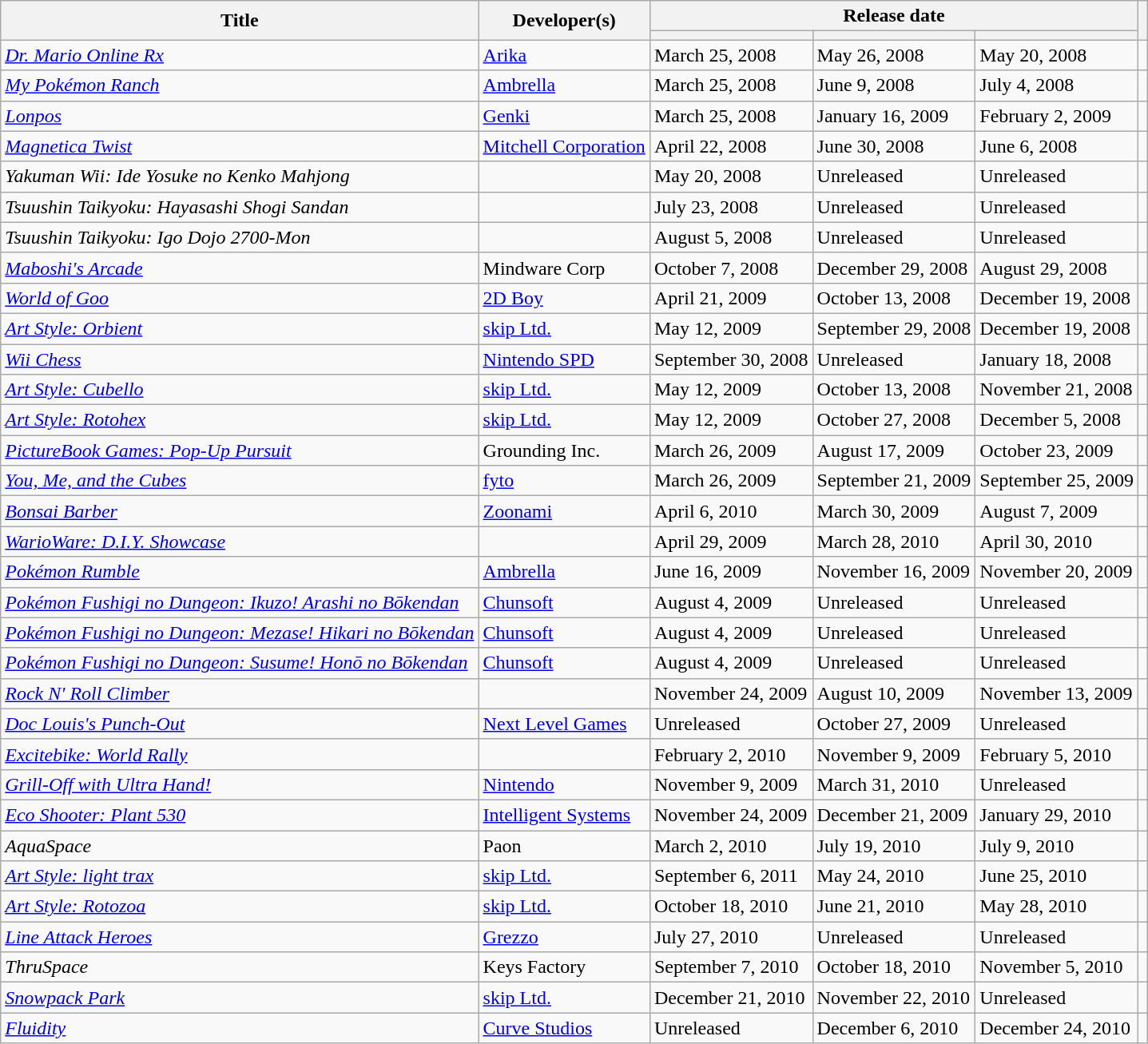<table class="wikitable plainrowheaders sortable">
<tr>
<th rowspan="2">Title</th>
<th rowspan="2">Developer(s)</th>
<th colspan="3">Release date</th>
<th rowspan="2" class="unsortable"></th>
</tr>
<tr>
<th data-sort-type="date"></th>
<th data-sort-type="date"></th>
<th data-sort-type="date"></th>
</tr>
<tr>
<td><em><a href='#'>Dr. Mario Online Rx</a></em></td>
<td><a href='#'>Arika</a></td>
<td>March 25, 2008</td>
<td>May 26, 2008</td>
<td>May 20, 2008</td>
<td></td>
</tr>
<tr>
<td><em><a href='#'>My Pokémon Ranch</a></em></td>
<td><a href='#'>Ambrella</a></td>
<td>March 25, 2008</td>
<td>June 9, 2008</td>
<td>July 4, 2008</td>
<td></td>
</tr>
<tr>
<td><em><a href='#'>Lonpos</a></em></td>
<td><a href='#'>Genki</a></td>
<td>March 25, 2008</td>
<td>January 16, 2009</td>
<td>February 2, 2009</td>
<td></td>
</tr>
<tr>
<td><em><a href='#'>Magnetica Twist</a></em></td>
<td><a href='#'>Mitchell Corporation</a></td>
<td>April 22, 2008</td>
<td>June 30, 2008</td>
<td>June 6, 2008</td>
<td></td>
</tr>
<tr>
<td><em>Yakuman Wii: Ide Yosuke no Kenko Mahjong</em></td>
<td></td>
<td>May 20, 2008</td>
<td>Unreleased</td>
<td>Unreleased</td>
<td></td>
</tr>
<tr>
<td><em>Tsuushin Taikyoku: Hayasashi Shogi Sandan</em></td>
<td></td>
<td>July 23, 2008</td>
<td>Unreleased</td>
<td>Unreleased</td>
<td></td>
</tr>
<tr>
<td><em>Tsuushin Taikyoku: Igo Dojo 2700-Mon</em></td>
<td></td>
<td>August 5, 2008</td>
<td>Unreleased</td>
<td>Unreleased</td>
<td></td>
</tr>
<tr>
<td><em><a href='#'>Maboshi's Arcade</a></em></td>
<td>Mindware Corp</td>
<td>October 7, 2008</td>
<td>December 29, 2008</td>
<td>August 29, 2008</td>
<td></td>
</tr>
<tr>
<td><em><a href='#'>World of Goo</a></em></td>
<td><a href='#'>2D Boy</a></td>
<td>April 21, 2009</td>
<td>October 13, 2008</td>
<td>December 19, 2008</td>
<td></td>
</tr>
<tr>
<td><em><a href='#'>Art Style: Orbient</a></em></td>
<td><a href='#'>skip Ltd.</a></td>
<td>May 12, 2009</td>
<td>September 29, 2008</td>
<td>December 19, 2008</td>
<td></td>
</tr>
<tr>
<td><em><a href='#'>Wii Chess</a></em></td>
<td><a href='#'>Nintendo SPD</a></td>
<td>September 30, 2008</td>
<td>Unreleased</td>
<td>January 18, 2008</td>
<td></td>
</tr>
<tr>
<td><em><a href='#'>Art Style: Cubello</a></em></td>
<td><a href='#'>skip Ltd.</a></td>
<td>May 12, 2009</td>
<td>October 13, 2008</td>
<td>November 21, 2008</td>
<td></td>
</tr>
<tr>
<td><em><a href='#'>Art Style: Rotohex</a></em></td>
<td><a href='#'>skip Ltd.</a></td>
<td>May 12, 2009</td>
<td>October 27, 2008</td>
<td>December 5, 2008</td>
<td></td>
</tr>
<tr>
<td><em><a href='#'>PictureBook Games: Pop-Up Pursuit</a></em></td>
<td>Grounding Inc.</td>
<td>March 26, 2009</td>
<td>August 17, 2009</td>
<td>October 23, 2009</td>
<td></td>
</tr>
<tr>
<td><em><a href='#'>You, Me, and the Cubes</a></em></td>
<td><a href='#'>fyto</a></td>
<td>March 26, 2009</td>
<td>September 21, 2009</td>
<td>September 25, 2009</td>
<td></td>
</tr>
<tr>
<td><em><a href='#'>Bonsai Barber</a></em></td>
<td><a href='#'>Zoonami</a></td>
<td>April 6, 2010</td>
<td>March 30, 2009</td>
<td>August 7, 2009</td>
<td></td>
</tr>
<tr>
<td><em><a href='#'>WarioWare: D.I.Y. Showcase</a></em></td>
<td></td>
<td>April 29, 2009</td>
<td>March 28, 2010</td>
<td>April 30, 2010</td>
<td></td>
</tr>
<tr>
<td><em><a href='#'>Pokémon Rumble</a></em></td>
<td><a href='#'>Ambrella</a></td>
<td>June 16, 2009</td>
<td>November 16, 2009</td>
<td>November 20, 2009</td>
<td></td>
</tr>
<tr>
<td><em><a href='#'>Pokémon Fushigi no Dungeon: Ikuzo! Arashi no Bōkendan</a></em></td>
<td><a href='#'>Chunsoft</a></td>
<td>August 4, 2009</td>
<td>Unreleased</td>
<td>Unreleased</td>
<td></td>
</tr>
<tr>
<td><em><a href='#'>Pokémon Fushigi no Dungeon: Mezase! Hikari no Bōkendan</a></em></td>
<td><a href='#'>Chunsoft</a></td>
<td>August 4, 2009</td>
<td>Unreleased</td>
<td>Unreleased</td>
<td></td>
</tr>
<tr>
<td><em><a href='#'>Pokémon Fushigi no Dungeon: Susume! Honō no Bōkendan</a></em></td>
<td><a href='#'>Chunsoft</a></td>
<td>August 4, 2009</td>
<td>Unreleased</td>
<td>Unreleased</td>
<td></td>
</tr>
<tr>
<td><em><a href='#'>Rock N' Roll Climber</a></em></td>
<td></td>
<td>November 24, 2009</td>
<td>August 10, 2009</td>
<td>November 13, 2009</td>
<td></td>
</tr>
<tr>
<td><em><a href='#'>Doc Louis's Punch-Out</a></em></td>
<td><a href='#'>Next Level Games</a></td>
<td>Unreleased</td>
<td>October 27, 2009</td>
<td>Unreleased</td>
<td></td>
</tr>
<tr>
<td><em><a href='#'>Excitebike: World Rally</a></em></td>
<td></td>
<td>February 2, 2010</td>
<td>November 9, 2009</td>
<td>February 5, 2010</td>
<td></td>
</tr>
<tr>
<td><em><a href='#'>Grill-Off with Ultra Hand!</a></em></td>
<td><a href='#'>Nintendo</a></td>
<td>November 9, 2009</td>
<td>March 31, 2010</td>
<td>Unreleased</td>
<td></td>
</tr>
<tr>
<td><em><a href='#'>Eco Shooter: Plant 530</a></em></td>
<td><a href='#'>Intelligent Systems</a></td>
<td>November 24, 2009</td>
<td>December 21, 2009</td>
<td>January 29, 2010</td>
<td></td>
</tr>
<tr>
<td><em>AquaSpace</em></td>
<td>Paon</td>
<td>March 2, 2010</td>
<td>July 19, 2010</td>
<td>July 9, 2010</td>
<td></td>
</tr>
<tr>
<td><em><a href='#'>Art Style: light trax</a></em></td>
<td><a href='#'>skip Ltd.</a></td>
<td>September 6, 2011</td>
<td>May 24, 2010</td>
<td>June 25, 2010</td>
<td></td>
</tr>
<tr>
<td><em><a href='#'>Art Style: Rotozoa</a></em></td>
<td><a href='#'>skip Ltd.</a></td>
<td>October 18, 2010</td>
<td>June 21, 2010</td>
<td>May 28, 2010</td>
<td></td>
</tr>
<tr>
<td><em><a href='#'>Line Attack Heroes</a></em></td>
<td><a href='#'>Grezzo</a></td>
<td>July 27, 2010</td>
<td>Unreleased</td>
<td>Unreleased</td>
<td></td>
</tr>
<tr>
<td><em>ThruSpace</em></td>
<td>Keys Factory</td>
<td>September 7, 2010</td>
<td>October 18, 2010</td>
<td>November 5, 2010</td>
<td></td>
</tr>
<tr>
<td><em><a href='#'>Snowpack Park</a></em></td>
<td><a href='#'>skip Ltd.</a></td>
<td>December 21, 2010</td>
<td>November 22, 2010</td>
<td>Unreleased</td>
<td></td>
</tr>
<tr>
<td><em><a href='#'>Fluidity</a></em></td>
<td><a href='#'>Curve Studios</a></td>
<td>Unreleased</td>
<td>December 6, 2010</td>
<td>December 24, 2010</td>
<td></td>
</tr>
</table>
